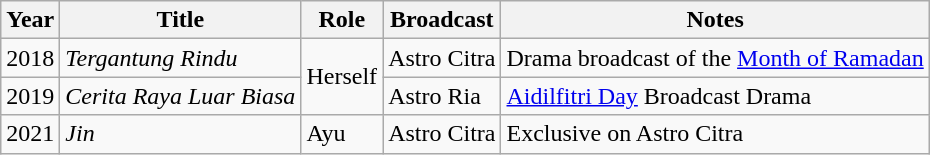<table class="wikitable">
<tr>
<th>Year</th>
<th>Title</th>
<th>Role</th>
<th>Broadcast</th>
<th>Notes</th>
</tr>
<tr>
<td>2018</td>
<td><em>Tergantung Rindu</em></td>
<td rowspan="2">Herself</td>
<td>Astro Citra</td>
<td>Drama broadcast of the <a href='#'>Month of Ramadan</a></td>
</tr>
<tr>
<td>2019</td>
<td><em>Cerita Raya Luar Biasa</em></td>
<td>Astro Ria</td>
<td><a href='#'>Aidilfitri Day</a> Broadcast Drama</td>
</tr>
<tr>
<td>2021</td>
<td><em>Jin</em></td>
<td>Ayu</td>
<td>Astro Citra</td>
<td>Exclusive on Astro Citra</td>
</tr>
</table>
